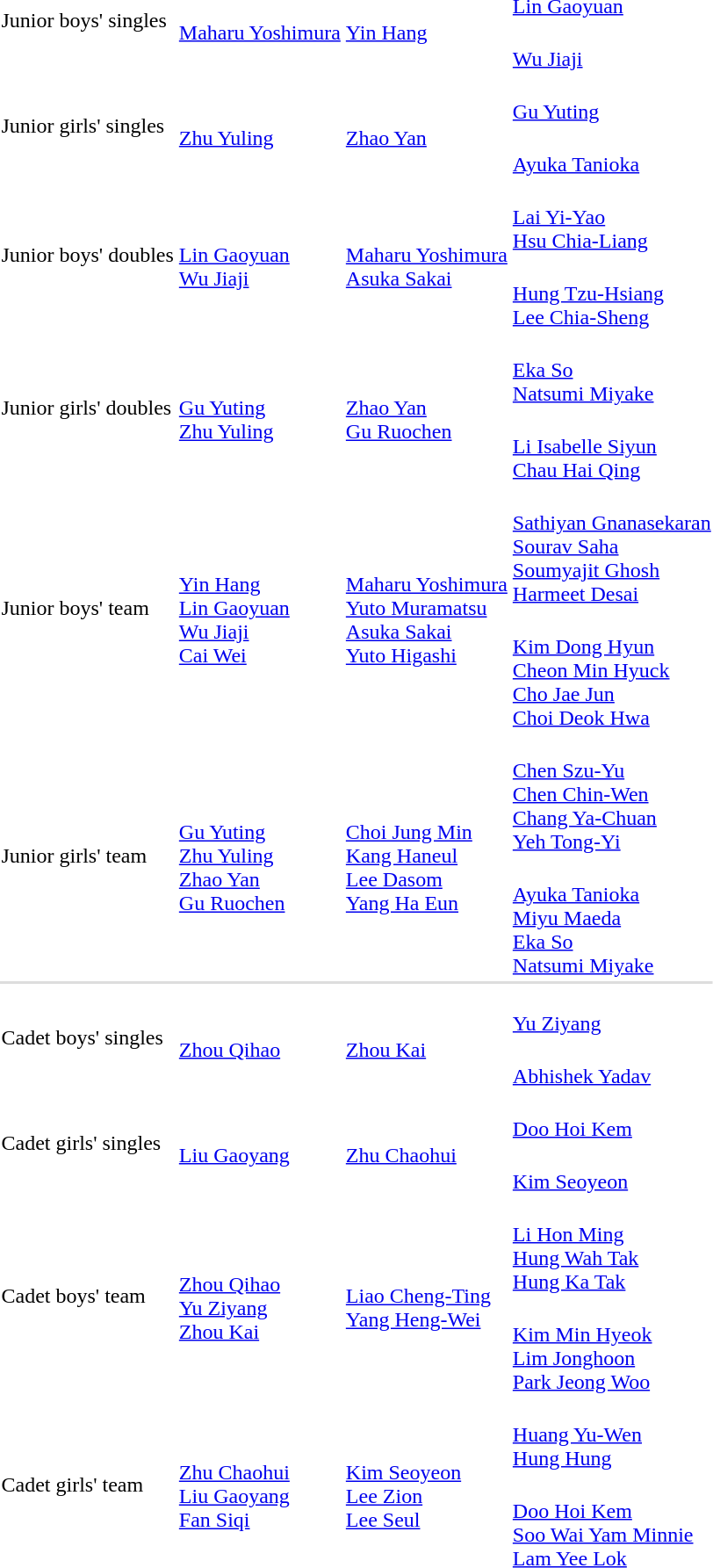<table>
<tr>
<td rowspan=2>Junior boys' singles</td>
<td rowspan=2><br><a href='#'>Maharu Yoshimura</a></td>
<td rowspan=2><br><a href='#'>Yin Hang</a></td>
<td><br><a href='#'>Lin Gaoyuan</a></td>
</tr>
<tr>
<td><br><a href='#'>Wu Jiaji</a></td>
</tr>
<tr>
<td rowspan=2>Junior girls' singles</td>
<td rowspan=2><br><a href='#'>Zhu Yuling</a></td>
<td rowspan=2><br><a href='#'>Zhao Yan</a></td>
<td><br><a href='#'>Gu Yuting</a></td>
</tr>
<tr>
<td><br><a href='#'>Ayuka Tanioka</a></td>
</tr>
<tr>
<td rowspan=2>Junior boys' doubles</td>
<td rowspan=2><br><a href='#'>Lin Gaoyuan</a><br><a href='#'>Wu Jiaji</a></td>
<td rowspan=2><br><a href='#'>Maharu Yoshimura</a><br><a href='#'>Asuka Sakai</a></td>
<td><br><a href='#'>Lai Yi-Yao</a><br><a href='#'>Hsu Chia-Liang</a></td>
</tr>
<tr>
<td><br><a href='#'>Hung Tzu-Hsiang</a><br><a href='#'>Lee Chia-Sheng</a></td>
</tr>
<tr>
<td rowspan=2>Junior girls' doubles</td>
<td rowspan=2><br><a href='#'>Gu Yuting</a><br><a href='#'>Zhu Yuling</a></td>
<td rowspan=2><br><a href='#'>Zhao Yan</a><br><a href='#'>Gu Ruochen</a></td>
<td><br><a href='#'>Eka So</a><br><a href='#'>Natsumi Miyake</a></td>
</tr>
<tr>
<td><br><a href='#'>Li Isabelle Siyun</a><br><a href='#'>Chau Hai Qing</a></td>
</tr>
<tr>
<td rowspan=2>Junior boys' team</td>
<td rowspan=2><br><a href='#'>Yin Hang</a><br><a href='#'>Lin Gaoyuan</a><br><a href='#'>Wu Jiaji</a><br><a href='#'>Cai Wei</a></td>
<td rowspan=2><br><a href='#'>Maharu Yoshimura</a><br><a href='#'>Yuto Muramatsu</a><br><a href='#'>Asuka Sakai</a><br><a href='#'>Yuto Higashi</a></td>
<td><br><a href='#'>Sathiyan Gnanasekaran</a><br><a href='#'>Sourav Saha</a><br><a href='#'>Soumyajit Ghosh</a><br><a href='#'>Harmeet Desai</a></td>
</tr>
<tr>
<td><br><a href='#'>Kim Dong Hyun</a><br><a href='#'>Cheon Min Hyuck</a><br><a href='#'>Cho Jae Jun</a><br><a href='#'>Choi Deok Hwa</a></td>
</tr>
<tr>
<td rowspan=2>Junior girls' team</td>
<td rowspan=2><br><a href='#'>Gu Yuting</a><br><a href='#'>Zhu Yuling</a><br><a href='#'>Zhao Yan</a><br><a href='#'>Gu Ruochen</a></td>
<td rowspan=2><br><a href='#'>Choi Jung Min</a><br><a href='#'>Kang Haneul</a><br><a href='#'>Lee Dasom</a><br><a href='#'>Yang Ha Eun</a></td>
<td><br><a href='#'>Chen Szu-Yu</a><br><a href='#'>Chen Chin-Wen</a><br><a href='#'>Chang Ya-Chuan</a><br><a href='#'>Yeh Tong-Yi</a></td>
</tr>
<tr>
<td><br><a href='#'>Ayuka Tanioka</a><br><a href='#'>Miyu Maeda</a><br><a href='#'>Eka So</a><br><a href='#'>Natsumi Miyake</a></td>
</tr>
<tr style="background:#dddddd;">
<td colspan=7></td>
</tr>
<tr>
<td rowspan=2>Cadet boys' singles</td>
<td rowspan=2><br><a href='#'>Zhou Qihao</a></td>
<td rowspan=2><br><a href='#'>Zhou Kai</a></td>
<td><br><a href='#'>Yu Ziyang</a></td>
</tr>
<tr>
<td><br><a href='#'>Abhishek Yadav</a></td>
</tr>
<tr>
<td rowspan=2>Cadet girls' singles</td>
<td rowspan=2><br><a href='#'>Liu Gaoyang</a></td>
<td rowspan=2><br><a href='#'>Zhu Chaohui</a></td>
<td><br><a href='#'>Doo Hoi Kem</a></td>
</tr>
<tr>
<td><br><a href='#'>Kim Seoyeon</a></td>
</tr>
<tr>
<td rowspan=2>Cadet boys' team</td>
<td rowspan=2><br><a href='#'>Zhou Qihao</a><br><a href='#'>Yu Ziyang</a><br><a href='#'>Zhou Kai</a></td>
<td rowspan=2><br><a href='#'>Liao Cheng-Ting</a><br><a href='#'>Yang Heng-Wei</a></td>
<td><br><a href='#'>Li Hon Ming</a><br><a href='#'>Hung Wah Tak</a><br><a href='#'>Hung Ka Tak</a></td>
</tr>
<tr>
<td><br><a href='#'>Kim Min Hyeok</a><br><a href='#'>Lim Jonghoon</a><br><a href='#'>Park Jeong Woo</a></td>
</tr>
<tr>
<td rowspan=2>Cadet girls' team</td>
<td rowspan=2><br><a href='#'>Zhu Chaohui</a><br><a href='#'>Liu Gaoyang</a><br><a href='#'>Fan Siqi</a></td>
<td rowspan=2><br><a href='#'>Kim Seoyeon</a><br><a href='#'>Lee Zion</a><br><a href='#'>Lee Seul</a></td>
<td><br><a href='#'>Huang Yu-Wen</a><br><a href='#'>Hung Hung</a></td>
</tr>
<tr>
<td><br><a href='#'>Doo Hoi Kem</a><br><a href='#'>Soo Wai Yam Minnie</a><br><a href='#'>Lam Yee Lok</a></td>
</tr>
</table>
